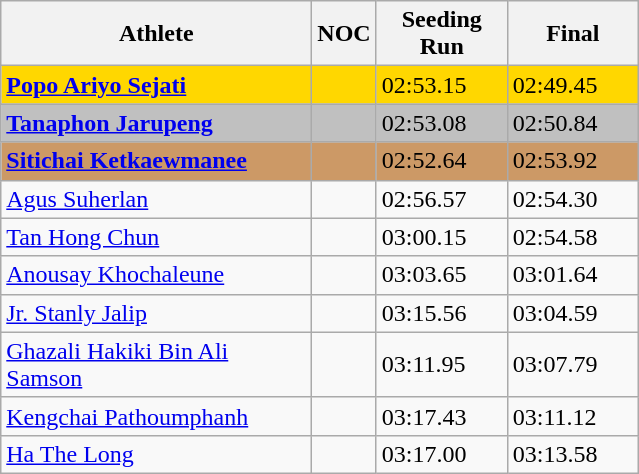<table class="wikitable" style="text-align:left">
<tr>
<th width=200>Athlete</th>
<th width=10>NOC</th>
<th width=80>Seeding Run</th>
<th width=80>Final</th>
</tr>
<tr bgcolor=gold>
<td><strong><a href='#'>Popo Ariyo Sejati</a></strong></td>
<td></td>
<td>02:53.15</td>
<td>02:49.45</td>
</tr>
<tr bgcolor=silver>
<td><strong><a href='#'>Tanaphon Jarupeng</a></strong></td>
<td></td>
<td>02:53.08</td>
<td>02:50.84</td>
</tr>
<tr bgcolor=CC9966>
<td><strong><a href='#'>Sitichai Ketkaewmanee</a></strong></td>
<td></td>
<td>02:52.64</td>
<td>02:53.92</td>
</tr>
<tr>
<td><a href='#'>Agus Suherlan</a></td>
<td></td>
<td>02:56.57</td>
<td>02:54.30</td>
</tr>
<tr>
<td><a href='#'>Tan Hong Chun</a></td>
<td></td>
<td>03:00.15</td>
<td>02:54.58</td>
</tr>
<tr>
<td><a href='#'>Anousay Khochaleune</a></td>
<td></td>
<td>03:03.65</td>
<td>03:01.64</td>
</tr>
<tr>
<td><a href='#'>Jr. Stanly Jalip</a></td>
<td></td>
<td>03:15.56</td>
<td>03:04.59</td>
</tr>
<tr>
<td><a href='#'>Ghazali Hakiki Bin Ali Samson</a></td>
<td></td>
<td>03:11.95</td>
<td>03:07.79</td>
</tr>
<tr>
<td><a href='#'>Kengchai Pathoumphanh</a></td>
<td></td>
<td>03:17.43</td>
<td>03:11.12</td>
</tr>
<tr>
<td><a href='#'>Ha The Long</a></td>
<td></td>
<td>03:17.00</td>
<td>03:13.58</td>
</tr>
</table>
